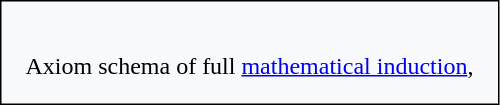<table border=1 style="border:0px">
<tr>
<td style="border:1px solid #000000; padding:1.0em; background-color:#F8F9FA"><br>Axiom schema of full <a href='#'>mathematical induction</a>,</td>
</tr>
</table>
